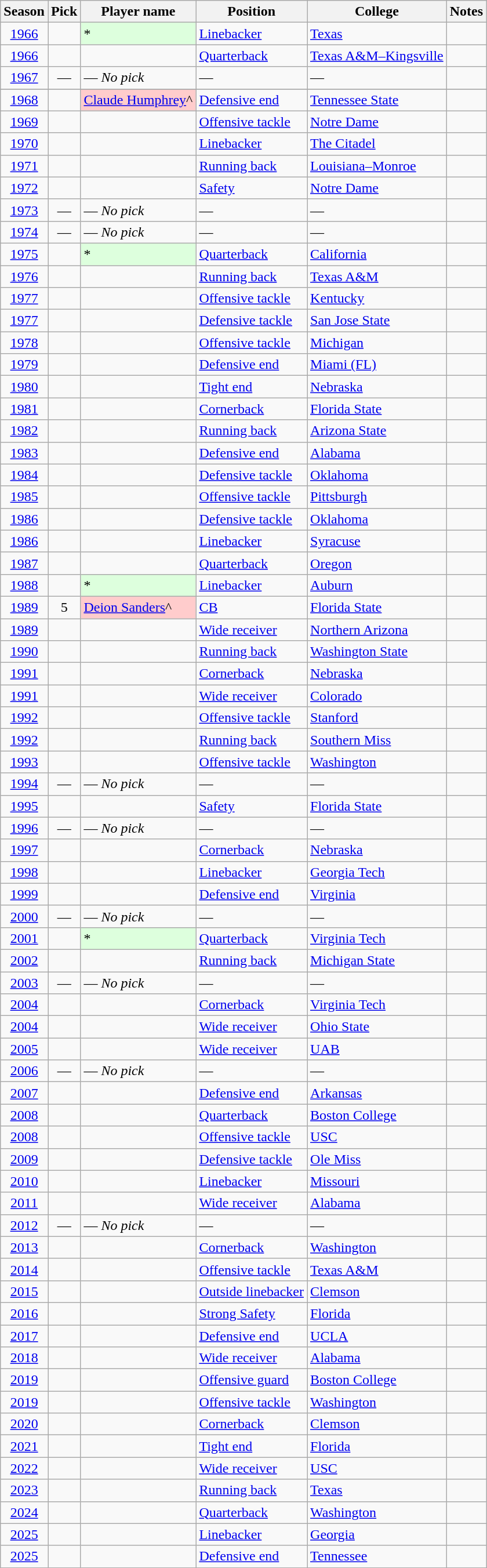<table class="wikitable sortable">
<tr>
<th scope="col">Season</th>
<th scope="col">Pick</th>
<th scope="col">Player name</th>
<th scope="col">Position</th>
<th scope="col">College</th>
<th scope="col" class="unsortable">Notes</th>
</tr>
<tr>
<td align="center"><a href='#'>1966</a></td>
<td align="center"></td>
<td style="background-color: #DDFFDD;"> *</td>
<td><a href='#'>Linebacker</a></td>
<td><a href='#'>Texas</a></td>
<td></td>
</tr>
<tr>
<td align="center"><a href='#'>1966</a></td>
<td align="center"></td>
<td></td>
<td><a href='#'>Quarterback</a></td>
<td><a href='#'>Texas A&M–Kingsville</a></td>
<td></td>
</tr>
<tr>
<td align="center"><a href='#'>1967</a></td>
<td align="center">—</td>
<td><span>—</span> <em>No pick</em></td>
<td>—</td>
<td>—</td>
<td align="center"></td>
</tr>
<tr>
</tr>
<tr>
<td align="center"><a href='#'>1968</a></td>
<td align="center"></td>
<td bgcolor="#FFCCCC"><a href='#'>Claude Humphrey</a>^</td>
<td><a href='#'>Defensive end</a></td>
<td><a href='#'>Tennessee State</a></td>
<td></td>
</tr>
<tr>
<td align="center"><a href='#'>1969</a></td>
<td align="center"></td>
<td></td>
<td><a href='#'>Offensive tackle</a></td>
<td><a href='#'>Notre Dame</a></td>
<td></td>
</tr>
<tr>
<td align="center"><a href='#'>1970</a></td>
<td align="center"></td>
<td></td>
<td><a href='#'>Linebacker</a></td>
<td><a href='#'>The Citadel</a></td>
<td></td>
</tr>
<tr>
<td align="center"><a href='#'>1971</a></td>
<td align="center"></td>
<td></td>
<td><a href='#'>Running back</a></td>
<td><a href='#'>Louisiana–Monroe</a></td>
<td></td>
</tr>
<tr>
<td align="center"><a href='#'>1972</a></td>
<td align="center"></td>
<td></td>
<td><a href='#'>Safety</a></td>
<td><a href='#'>Notre Dame</a></td>
<td></td>
</tr>
<tr>
<td align="center"><a href='#'>1973</a></td>
<td align="center">—</td>
<td><span>—</span> <em>No pick</em></td>
<td>—</td>
<td>—</td>
<td align="center"></td>
</tr>
<tr>
<td align="center"><a href='#'>1974</a></td>
<td align="center">—</td>
<td><span>—</span> <em>No pick</em></td>
<td>—</td>
<td>—</td>
<td align="center"></td>
</tr>
<tr>
<td align="center"><a href='#'>1975</a></td>
<td align="center"></td>
<td style="background-color: #DDFFDD;"> *</td>
<td><a href='#'>Quarterback</a></td>
<td><a href='#'>California</a></td>
<td align="center"></td>
</tr>
<tr>
<td align="center"><a href='#'>1976</a></td>
<td align="center"></td>
<td></td>
<td><a href='#'>Running back</a></td>
<td><a href='#'>Texas A&M</a></td>
<td></td>
</tr>
<tr>
<td align="center"><a href='#'>1977</a></td>
<td align="center"></td>
<td></td>
<td><a href='#'>Offensive tackle</a></td>
<td><a href='#'>Kentucky</a></td>
<td></td>
</tr>
<tr>
<td align="center"><a href='#'>1977</a></td>
<td align="center"></td>
<td></td>
<td><a href='#'>Defensive tackle</a></td>
<td><a href='#'>San Jose State</a></td>
<td align="center"></td>
</tr>
<tr>
<td align="center"><a href='#'>1978</a></td>
<td align="center"></td>
<td></td>
<td><a href='#'>Offensive tackle</a></td>
<td><a href='#'>Michigan</a></td>
<td></td>
</tr>
<tr>
<td align="center"><a href='#'>1979</a></td>
<td align="center"></td>
<td></td>
<td><a href='#'>Defensive end</a></td>
<td><a href='#'>Miami (FL)</a></td>
<td></td>
</tr>
<tr>
<td align="center"><a href='#'>1980</a></td>
<td align="center"></td>
<td></td>
<td><a href='#'>Tight end</a></td>
<td><a href='#'>Nebraska</a></td>
<td></td>
</tr>
<tr>
<td align="center"><a href='#'>1981</a></td>
<td align="center"></td>
<td></td>
<td><a href='#'>Cornerback</a></td>
<td><a href='#'>Florida State</a></td>
<td></td>
</tr>
<tr>
<td align="center"><a href='#'>1982</a></td>
<td align="center"></td>
<td></td>
<td><a href='#'>Running back</a></td>
<td><a href='#'>Arizona State</a></td>
<td></td>
</tr>
<tr>
<td align="center"><a href='#'>1983</a></td>
<td align="center"></td>
<td></td>
<td><a href='#'>Defensive end</a></td>
<td><a href='#'>Alabama</a></td>
<td></td>
</tr>
<tr>
<td align="center"><a href='#'>1984</a></td>
<td align="center"></td>
<td></td>
<td><a href='#'>Defensive tackle</a></td>
<td><a href='#'>Oklahoma</a></td>
<td></td>
</tr>
<tr>
<td align="center"><a href='#'>1985</a></td>
<td align="center"></td>
<td></td>
<td><a href='#'>Offensive tackle</a></td>
<td><a href='#'>Pittsburgh</a></td>
<td align="center"></td>
</tr>
<tr>
<td align="center"><a href='#'>1986</a></td>
<td align="center"></td>
<td></td>
<td><a href='#'>Defensive tackle</a></td>
<td><a href='#'>Oklahoma</a></td>
<td></td>
</tr>
<tr>
<td align="center"><a href='#'>1986</a></td>
<td align="center"></td>
<td></td>
<td><a href='#'>Linebacker</a></td>
<td><a href='#'>Syracuse</a></td>
<td align="center"></td>
</tr>
<tr>
<td align="center"><a href='#'>1987</a></td>
<td align="center"></td>
<td></td>
<td><a href='#'>Quarterback</a></td>
<td><a href='#'>Oregon</a></td>
<td></td>
</tr>
<tr>
<td align="center"><a href='#'>1988</a></td>
<td align="center"></td>
<td style="background-color: #DDFFDD;"> *</td>
<td><a href='#'>Linebacker</a></td>
<td><a href='#'>Auburn</a></td>
<td></td>
</tr>
<tr>
<td align="center"><a href='#'>1989</a></td>
<td align="center">5</td>
<td bgcolor="#FFCCCC"><a href='#'>Deion Sanders</a>^</td>
<td><a href='#'>CB</a></td>
<td><a href='#'>Florida State</a></td>
<td></td>
</tr>
<tr>
<td align="center"><a href='#'>1989</a></td>
<td align="center"></td>
<td></td>
<td><a href='#'>Wide receiver</a></td>
<td><a href='#'>Northern Arizona</a></td>
<td align="center"></td>
</tr>
<tr>
<td align="center"><a href='#'>1990</a></td>
<td align="center"></td>
<td></td>
<td><a href='#'>Running back</a></td>
<td><a href='#'>Washington State</a></td>
<td align="center"></td>
</tr>
<tr>
<td align="center"><a href='#'>1991</a></td>
<td align="center"></td>
<td></td>
<td><a href='#'>Cornerback</a></td>
<td><a href='#'>Nebraska</a></td>
<td></td>
</tr>
<tr>
<td align="center"><a href='#'>1991</a></td>
<td align="center"></td>
<td></td>
<td><a href='#'>Wide receiver</a></td>
<td><a href='#'>Colorado</a></td>
<td align="center"></td>
</tr>
<tr>
<td align="center"><a href='#'>1992</a></td>
<td align="center"></td>
<td></td>
<td><a href='#'>Offensive tackle</a></td>
<td><a href='#'>Stanford</a></td>
<td align="center"></td>
</tr>
<tr>
<td align="center"><a href='#'>1992</a></td>
<td align="center"></td>
<td></td>
<td><a href='#'>Running back</a></td>
<td><a href='#'>Southern Miss</a></td>
<td></td>
</tr>
<tr>
<td align="center"><a href='#'>1993</a></td>
<td align="center"></td>
<td></td>
<td><a href='#'>Offensive tackle</a></td>
<td><a href='#'>Washington</a></td>
<td></td>
</tr>
<tr>
<td align="center"><a href='#'>1994</a></td>
<td align="center">—</td>
<td><span>—</span> <em>No pick</em></td>
<td>—</td>
<td>—</td>
<td align="center"></td>
</tr>
<tr>
<td align="center"><a href='#'>1995</a></td>
<td align="center"></td>
<td></td>
<td><a href='#'>Safety</a></td>
<td><a href='#'>Florida State</a></td>
<td align="center"></td>
</tr>
<tr>
<td align="center"><a href='#'>1996</a></td>
<td align="center">—</td>
<td><span>—</span> <em>No pick</em></td>
<td>—</td>
<td>—</td>
<td align="center"></td>
</tr>
<tr>
<td align="center"><a href='#'>1997</a></td>
<td align="center"></td>
<td></td>
<td><a href='#'>Cornerback</a></td>
<td><a href='#'>Nebraska</a></td>
<td align="center"></td>
</tr>
<tr>
<td align="center"><a href='#'>1998</a></td>
<td align="center"></td>
<td></td>
<td><a href='#'>Linebacker</a></td>
<td><a href='#'>Georgia Tech</a></td>
<td></td>
</tr>
<tr>
<td align="center"><a href='#'>1999</a></td>
<td align="center"></td>
<td></td>
<td><a href='#'>Defensive end</a></td>
<td><a href='#'>Virginia</a></td>
<td></td>
</tr>
<tr>
<td align="center"><a href='#'>2000</a></td>
<td align="center">—</td>
<td><span>—</span> <em>No pick</em></td>
<td>—</td>
<td>—</td>
<td align="center"></td>
</tr>
<tr>
<td align="center"><a href='#'>2001</a></td>
<td align="center"></td>
<td style="background-color: #DDFFDD;"> *</td>
<td><a href='#'>Quarterback</a></td>
<td><a href='#'>Virginia Tech</a></td>
<td align="center"></td>
</tr>
<tr>
<td align="center"><a href='#'>2002</a></td>
<td align="center"></td>
<td></td>
<td><a href='#'>Running back</a></td>
<td><a href='#'>Michigan State</a></td>
<td align="center"></td>
</tr>
<tr>
<td align="center"><a href='#'>2003</a></td>
<td align="center">—</td>
<td><span>—</span> <em>No pick</em></td>
<td>—</td>
<td>—</td>
<td align="center"></td>
</tr>
<tr>
<td align="center"><a href='#'>2004</a></td>
<td align="center"></td>
<td></td>
<td><a href='#'>Cornerback</a></td>
<td><a href='#'>Virginia Tech</a></td>
<td></td>
</tr>
<tr>
<td align="center"><a href='#'>2004</a></td>
<td align="center"></td>
<td></td>
<td><a href='#'>Wide receiver</a></td>
<td><a href='#'>Ohio State</a></td>
<td align="center"></td>
</tr>
<tr>
<td align="center"><a href='#'>2005</a></td>
<td align="center"></td>
<td></td>
<td><a href='#'>Wide receiver</a></td>
<td><a href='#'>UAB</a></td>
<td></td>
</tr>
<tr>
<td align="center"><a href='#'>2006</a></td>
<td align="center">—</td>
<td><span>—</span> <em>No pick</em></td>
<td>—</td>
<td>—</td>
<td align="center"></td>
</tr>
<tr>
<td align="center"><a href='#'>2007</a></td>
<td align="center"></td>
<td></td>
<td><a href='#'>Defensive end</a></td>
<td><a href='#'>Arkansas</a></td>
<td align="center"></td>
</tr>
<tr>
<td align="center"><a href='#'>2008</a></td>
<td align="center"></td>
<td></td>
<td><a href='#'>Quarterback</a></td>
<td><a href='#'>Boston College</a></td>
<td></td>
</tr>
<tr>
<td align="center"><a href='#'>2008</a></td>
<td align="center"></td>
<td></td>
<td><a href='#'>Offensive tackle</a></td>
<td><a href='#'>USC</a></td>
<td align="center"></td>
</tr>
<tr>
<td align="center"><a href='#'>2009</a></td>
<td align="center"></td>
<td></td>
<td><a href='#'>Defensive tackle</a></td>
<td><a href='#'>Ole Miss</a></td>
<td></td>
</tr>
<tr>
<td align="center"><a href='#'>2010</a></td>
<td align="center"></td>
<td></td>
<td><a href='#'>Linebacker</a></td>
<td><a href='#'>Missouri</a></td>
<td></td>
</tr>
<tr>
<td align="center"><a href='#'>2011</a></td>
<td align="center"></td>
<td></td>
<td><a href='#'>Wide receiver</a></td>
<td><a href='#'>Alabama</a></td>
<td align="center"></td>
</tr>
<tr>
<td align="center"><a href='#'>2012</a></td>
<td align="center">—</td>
<td><span>—</span> <em>No pick</em></td>
<td>—</td>
<td>—</td>
<td align="center"></td>
</tr>
<tr>
<td align="center"><a href='#'>2013</a></td>
<td align="center"></td>
<td></td>
<td><a href='#'>Cornerback</a></td>
<td><a href='#'>Washington</a></td>
<td align="center"></td>
</tr>
<tr>
<td align="center"><a href='#'>2014</a></td>
<td align="center"></td>
<td></td>
<td><a href='#'>Offensive tackle</a></td>
<td><a href='#'>Texas A&M</a></td>
<td align="center"></td>
</tr>
<tr>
<td align="center"><a href='#'>2015</a></td>
<td align="center"></td>
<td></td>
<td><a href='#'>Outside linebacker</a></td>
<td><a href='#'>Clemson</a></td>
<td align="center"></td>
</tr>
<tr>
<td align="center"><a href='#'>2016</a></td>
<td align= "center"></td>
<td></td>
<td><a href='#'>Strong Safety</a></td>
<td><a href='#'>Florida</a></td>
<td align="center"></td>
</tr>
<tr>
<td align="center"><a href='#'>2017</a></td>
<td align = "center"></td>
<td></td>
<td><a href='#'>Defensive end</a></td>
<td><a href='#'>UCLA</a></td>
<td align="center"></td>
</tr>
<tr>
<td align="center"><a href='#'>2018</a></td>
<td align = "center"></td>
<td></td>
<td><a href='#'>Wide receiver</a></td>
<td><a href='#'>Alabama</a></td>
<td align="center"></td>
</tr>
<tr>
<td align="center"><a href='#'>2019</a></td>
<td align = "center"></td>
<td></td>
<td><a href='#'>Offensive guard</a></td>
<td><a href='#'>Boston College</a></td>
<td align="center"></td>
</tr>
<tr>
<td align="center"><a href='#'>2019</a></td>
<td align = "center"></td>
<td></td>
<td><a href='#'>Offensive tackle</a></td>
<td><a href='#'>Washington</a></td>
<td align="center"></td>
</tr>
<tr>
<td align = "center"><a href='#'>2020</a></td>
<td align = "center"></td>
<td></td>
<td><a href='#'>Cornerback</a></td>
<td><a href='#'>Clemson</a></td>
<td></td>
</tr>
<tr>
<td align = "center"><a href='#'>2021</a></td>
<td align = "center"></td>
<td></td>
<td><a href='#'>Tight end</a></td>
<td><a href='#'>Florida</a></td>
<td></td>
</tr>
<tr>
<td align = "center"><a href='#'>2022</a></td>
<td align = "center"></td>
<td></td>
<td><a href='#'>Wide receiver</a></td>
<td><a href='#'>USC</a></td>
<td></td>
</tr>
<tr>
<td align = "center"><a href='#'>2023</a></td>
<td align = "center"></td>
<td></td>
<td><a href='#'>Running back</a></td>
<td><a href='#'>Texas</a></td>
<td></td>
</tr>
<tr>
<td align = "center"><a href='#'>2024</a></td>
<td align = "center"></td>
<td></td>
<td><a href='#'>Quarterback</a></td>
<td><a href='#'>Washington</a></td>
<td></td>
</tr>
<tr>
<td align = "center"><a href='#'>2025</a></td>
<td align = "center"></td>
<td></td>
<td><a href='#'>Linebacker</a></td>
<td><a href='#'>Georgia</a></td>
<td></td>
</tr>
<tr>
<td align = "center"><a href='#'>2025</a></td>
<td align = "center"></td>
<td></td>
<td><a href='#'>Defensive end</a></td>
<td><a href='#'>Tennessee</a></td>
</tr>
</table>
